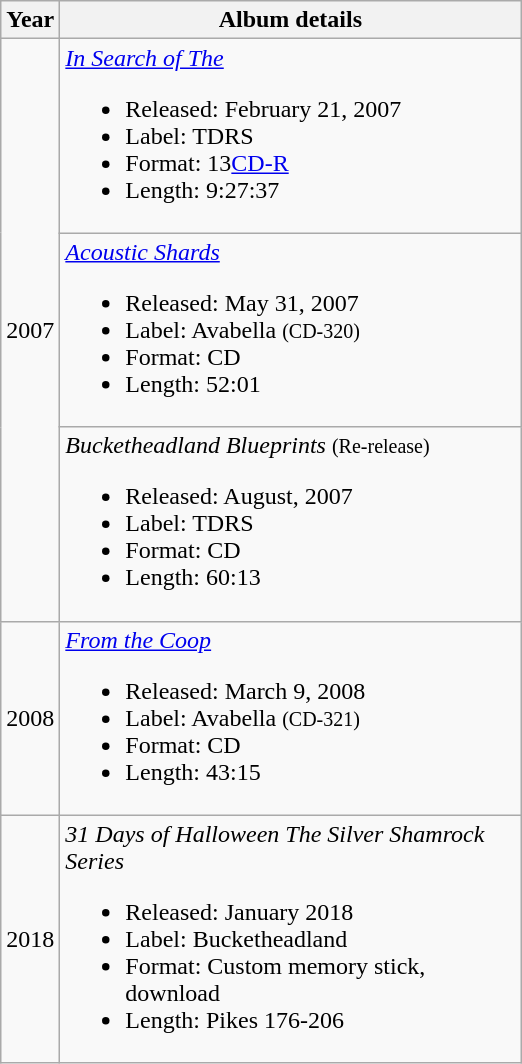<table class="wikitable">
<tr>
<th>Year</th>
<th style="width:300px;">Album details</th>
</tr>
<tr>
<td rowspan="3">2007</td>
<td><em><a href='#'>In Search of The</a></em><br><ul><li>Released: February 21, 2007</li><li>Label: TDRS</li><li>Format: 13<a href='#'>CD-R</a></li><li>Length: 9:27:37</li></ul></td>
</tr>
<tr>
<td><em><a href='#'>Acoustic Shards</a></em><br><ul><li>Released: May 31, 2007</li><li>Label: Avabella <small>(CD-320)</small></li><li>Format: CD</li><li>Length: 52:01</li></ul></td>
</tr>
<tr>
<td><em>Bucketheadland Blueprints</em> <small>(Re-release)</small><br><ul><li>Released: August, 2007</li><li>Label: TDRS</li><li>Format: CD</li><li>Length: 60:13</li></ul></td>
</tr>
<tr>
<td>2008</td>
<td><em><a href='#'>From the Coop</a></em><br><ul><li>Released: March 9, 2008</li><li>Label: Avabella <small>(CD-321)</small></li><li>Format: CD</li><li>Length: 43:15</li></ul></td>
</tr>
<tr>
<td>2018</td>
<td><em>31 Days of Halloween The Silver Shamrock Series</em><br><ul><li>Released: January 2018</li><li>Label: Bucketheadland</li><li>Format: Custom memory stick, download</li><li>Length: Pikes 176-206</li></ul></td>
</tr>
</table>
